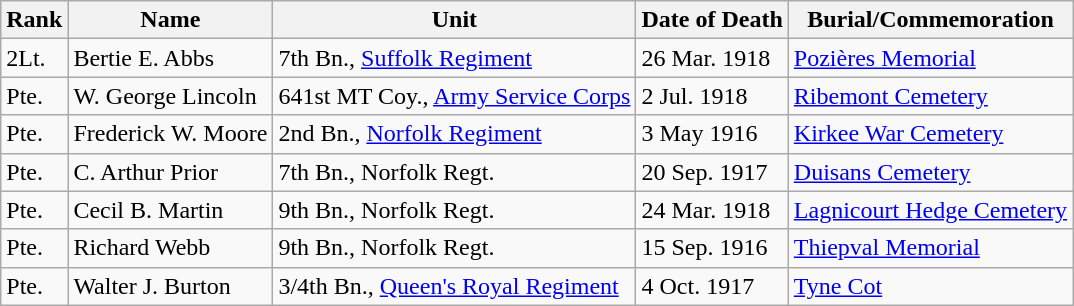<table class="wikitable">
<tr>
<th>Rank</th>
<th>Name</th>
<th>Unit</th>
<th>Date of Death</th>
<th>Burial/Commemoration</th>
</tr>
<tr>
<td>2Lt.</td>
<td>Bertie E. Abbs</td>
<td>7th Bn., <a href='#'>Suffolk Regiment</a></td>
<td>26 Mar. 1918</td>
<td><a href='#'>Pozières Memorial</a></td>
</tr>
<tr>
<td>Pte.</td>
<td>W. George Lincoln</td>
<td>641st MT Coy., <a href='#'>Army Service Corps</a></td>
<td>2 Jul. 1918</td>
<td><a href='#'>Ribemont Cemetery</a></td>
</tr>
<tr>
<td>Pte.</td>
<td>Frederick W. Moore</td>
<td>2nd Bn., <a href='#'>Norfolk Regiment</a></td>
<td>3 May 1916</td>
<td><a href='#'>Kirkee War Cemetery</a></td>
</tr>
<tr>
<td>Pte.</td>
<td>C. Arthur Prior</td>
<td>7th Bn., Norfolk Regt.</td>
<td>20 Sep. 1917</td>
<td><a href='#'>Duisans Cemetery</a></td>
</tr>
<tr>
<td>Pte.</td>
<td>Cecil B. Martin</td>
<td>9th Bn., Norfolk Regt.</td>
<td>24 Mar. 1918</td>
<td><a href='#'>Lagnicourt Hedge Cemetery</a></td>
</tr>
<tr>
<td>Pte.</td>
<td>Richard Webb</td>
<td>9th Bn., Norfolk Regt.</td>
<td>15 Sep. 1916</td>
<td><a href='#'>Thiepval Memorial</a></td>
</tr>
<tr>
<td>Pte.</td>
<td>Walter J. Burton</td>
<td>3/4th Bn., <a href='#'>Queen's Royal Regiment</a></td>
<td>4 Oct. 1917</td>
<td><a href='#'>Tyne Cot</a></td>
</tr>
</table>
